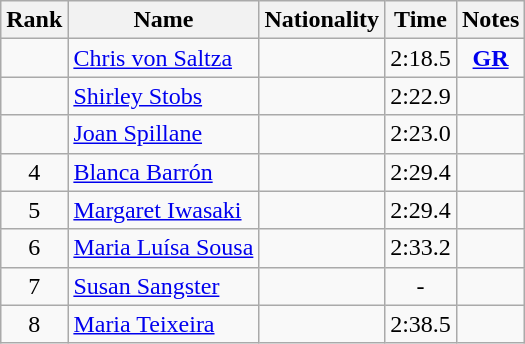<table class="wikitable sortable" style="text-align:center">
<tr>
<th>Rank</th>
<th>Name</th>
<th>Nationality</th>
<th>Time</th>
<th>Notes</th>
</tr>
<tr>
<td></td>
<td align=left><a href='#'>Chris von Saltza</a></td>
<td align=left></td>
<td>2:18.5</td>
<td><strong><a href='#'>GR</a></strong></td>
</tr>
<tr>
<td></td>
<td align=left><a href='#'>Shirley Stobs</a></td>
<td align=left></td>
<td>2:22.9</td>
<td></td>
</tr>
<tr>
<td></td>
<td align=left><a href='#'>Joan Spillane</a></td>
<td align=left></td>
<td>2:23.0</td>
<td></td>
</tr>
<tr>
<td>4</td>
<td align=left><a href='#'>Blanca Barrón</a></td>
<td align=left></td>
<td>2:29.4</td>
<td></td>
</tr>
<tr>
<td>5</td>
<td align=left><a href='#'>Margaret Iwasaki</a></td>
<td align=left></td>
<td>2:29.4</td>
<td></td>
</tr>
<tr>
<td>6</td>
<td align=left><a href='#'>Maria Luísa Sousa</a></td>
<td align=left></td>
<td>2:33.2</td>
<td></td>
</tr>
<tr>
<td>7</td>
<td align=left><a href='#'>Susan Sangster</a></td>
<td align=left></td>
<td>-</td>
<td></td>
</tr>
<tr>
<td>8</td>
<td align=left><a href='#'>Maria Teixeira</a></td>
<td align=left></td>
<td>2:38.5</td>
<td></td>
</tr>
</table>
